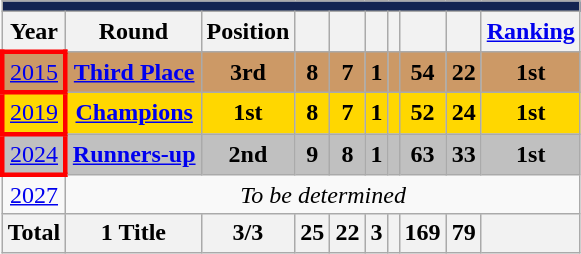<table class="wikitable" style="text-align: center;">
<tr>
<th colspan="10" style="background:#132451;"><a href='#'></a> </th>
</tr>
<tr>
<th>Year</th>
<th>Round</th>
<th>Position</th>
<th></th>
<th></th>
<th></th>
<th></th>
<th></th>
<th></th>
<th><a href='#'>Ranking</a></th>
</tr>
<tr style="background:#c96;">
<td style="border: 3px solid red">  <a href='#'>2015</a></td>
<td><strong><a href='#'>Third Place</a></strong></td>
<td> <strong>3rd</strong></td>
<td><strong>8</strong></td>
<td><strong>7</strong></td>
<td><strong>1</strong></td>
<td><strong></strong></td>
<td><strong>54</strong></td>
<td><strong>22</strong></td>
<td><strong>1st</strong></td>
</tr>
<tr style="background:Gold;">
<td style="border: 3px solid red"> <a href='#'>2019</a></td>
<td><strong><a href='#'>Champions</a></strong></td>
<td> <strong>1st</strong></td>
<td><strong>8</strong></td>
<td><strong>7</strong></td>
<td><strong>1</strong></td>
<td><strong></strong></td>
<td><strong>52</strong></td>
<td><strong>24</strong></td>
<td><strong>1st</strong></td>
</tr>
<tr style="background: Silver;">
<td style="border: 3px solid red">  <a href='#'>2024</a></td>
<td><strong><a href='#'>Runners-up</a></strong></td>
<td> <strong>2nd</strong></td>
<td><strong>9</strong></td>
<td><strong>8</strong></td>
<td><strong>1</strong></td>
<td><strong></strong></td>
<td><strong>63</strong></td>
<td><strong>33</strong></td>
<td><strong>1st</strong></td>
</tr>
<tr>
<td><a href='#'>2027</a></td>
<td colspan="9"><em>To be determined</em></td>
</tr>
<tr>
<th>Total</th>
<th>1 Title</th>
<th>3/3</th>
<th>25</th>
<th>22</th>
<th>3</th>
<th></th>
<th>169</th>
<th>79</th>
<th></th>
</tr>
</table>
